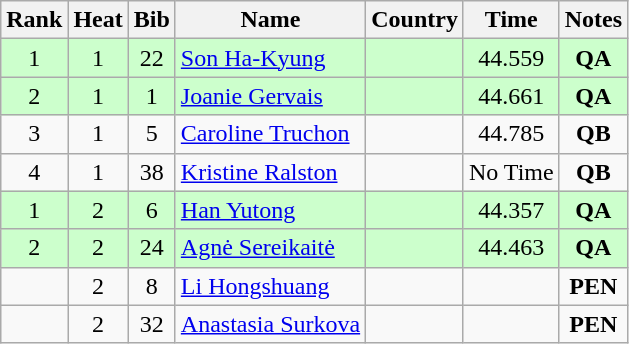<table class="wikitable sortable" style="text-align:center">
<tr>
<th>Rank</th>
<th>Heat</th>
<th>Bib</th>
<th>Name</th>
<th>Country</th>
<th>Time</th>
<th>Notes</th>
</tr>
<tr bgcolor=ccffcc>
<td>1</td>
<td>1</td>
<td>22</td>
<td align=left><a href='#'>Son Ha-Kyung</a></td>
<td align=left></td>
<td>44.559</td>
<td><strong>QA</strong></td>
</tr>
<tr bgcolor=ccffcc>
<td>2</td>
<td>1</td>
<td>1</td>
<td align=left><a href='#'>Joanie Gervais</a></td>
<td align=left></td>
<td>44.661</td>
<td><strong>QA</strong></td>
</tr>
<tr>
<td>3</td>
<td>1</td>
<td>5</td>
<td align=left><a href='#'>Caroline Truchon</a></td>
<td align=left></td>
<td>44.785</td>
<td><strong>QB</strong></td>
</tr>
<tr>
<td>4</td>
<td>1</td>
<td>38</td>
<td align=left><a href='#'>Kristine Ralston</a></td>
<td align=left></td>
<td>No Time</td>
<td><strong>QB</strong></td>
</tr>
<tr bgcolor=ccffcc>
<td>1</td>
<td>2</td>
<td>6</td>
<td align=left><a href='#'>Han Yutong</a></td>
<td align=left></td>
<td>44.357</td>
<td><strong>QA</strong></td>
</tr>
<tr bgcolor=ccffcc>
<td>2</td>
<td>2</td>
<td>24</td>
<td align=left><a href='#'>Agnė Sereikaitė</a></td>
<td align=left></td>
<td>44.463</td>
<td><strong>QA</strong></td>
</tr>
<tr>
<td></td>
<td>2</td>
<td>8</td>
<td align=left><a href='#'>Li Hongshuang</a></td>
<td align=left></td>
<td></td>
<td><strong>PEN</strong></td>
</tr>
<tr>
<td></td>
<td>2</td>
<td>32</td>
<td align=left><a href='#'>Anastasia Surkova</a></td>
<td align=left></td>
<td></td>
<td><strong>PEN</strong></td>
</tr>
</table>
